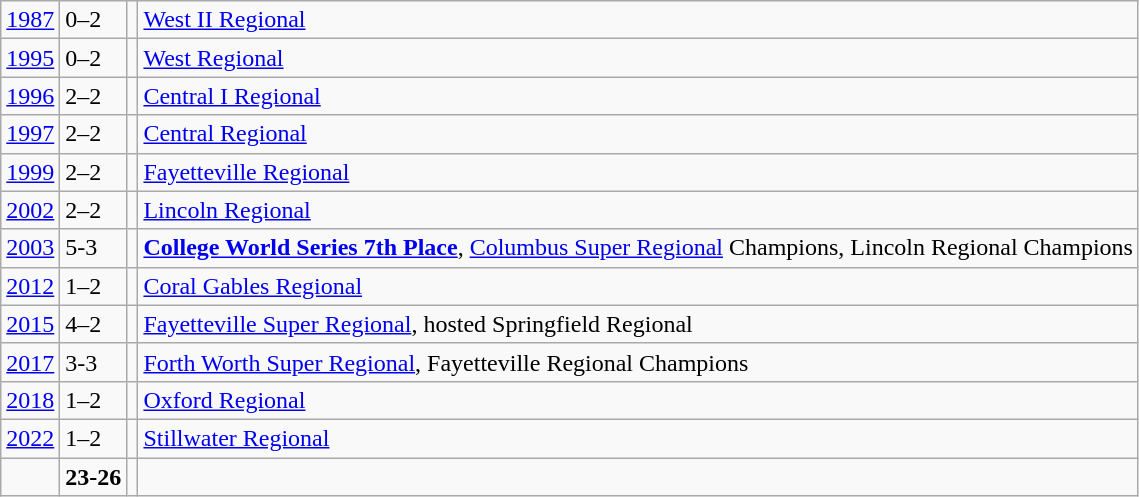<table class="wikitable">
<tr>
<td><a href='#'>1987</a></td>
<td>0–2</td>
<td></td>
<td><a href='#'>West II Regional</a></td>
</tr>
<tr>
<td><a href='#'>1995</a></td>
<td>0–2</td>
<td></td>
<td><a href='#'>West Regional</a></td>
</tr>
<tr>
<td><a href='#'>1996</a></td>
<td>2–2</td>
<td></td>
<td><a href='#'>Central I Regional</a></td>
</tr>
<tr>
<td><a href='#'>1997</a></td>
<td>2–2</td>
<td></td>
<td><a href='#'>Central Regional</a></td>
</tr>
<tr>
<td><a href='#'>1999</a></td>
<td>2–2</td>
<td></td>
<td><a href='#'>Fayetteville Regional</a></td>
</tr>
<tr>
<td><a href='#'>2002</a></td>
<td>2–2</td>
<td></td>
<td><a href='#'>Lincoln Regional</a></td>
</tr>
<tr>
<td><a href='#'>2003</a></td>
<td>5-3</td>
<td></td>
<td><strong><a href='#'>College World Series 7th Place</a></strong>, <a href='#'>Columbus Super Regional</a> Champions, Lincoln Regional Champions</td>
</tr>
<tr>
<td><a href='#'>2012</a></td>
<td>1–2</td>
<td></td>
<td><a href='#'>Coral Gables Regional</a></td>
</tr>
<tr>
<td><a href='#'>2015</a></td>
<td>4–2</td>
<td></td>
<td><a href='#'>Fayetteville Super Regional</a>, hosted Springfield Regional</td>
</tr>
<tr>
<td><a href='#'>2017</a></td>
<td>3-3</td>
<td></td>
<td><a href='#'>Forth Worth Super Regional</a>, Fayetteville Regional Champions</td>
</tr>
<tr>
<td><a href='#'>2018</a></td>
<td>1–2</td>
<td></td>
<td><a href='#'>Oxford Regional</a></td>
</tr>
<tr>
<td><a href='#'>2022</a></td>
<td>1–2</td>
<td></td>
<td><a href='#'>Stillwater Regional</a></td>
</tr>
<tr>
<td></td>
<td><strong>23-26</strong></td>
<td><strong></strong></td>
<td></td>
</tr>
</table>
